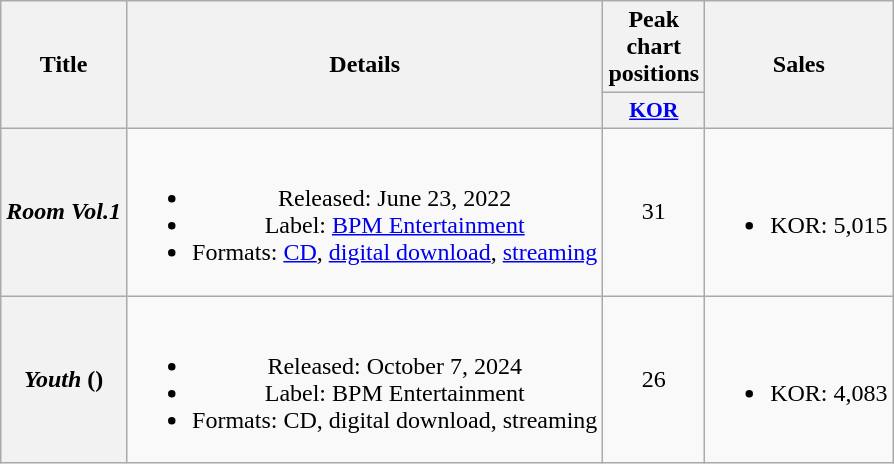<table class="wikitable plainrowheaders" style="text-align:center">
<tr>
<th scope="col" rowspan="2">Title</th>
<th scope="col" rowspan="2">Details</th>
<th scope="col" colspan="1">Peak chart<br>positions</th>
<th scope="col" rowspan="2">Sales</th>
</tr>
<tr>
<th scope="col" style="font-size:90%; width:2.5em"><a href='#'>KOR</a><br></th>
</tr>
<tr>
<th scope="row"><em>Room Vol.1</em></th>
<td><br><ul><li>Released: June 23, 2022</li><li>Label: <a href='#'>BPM Entertainment</a></li><li>Formats: <a href='#'>CD</a>, <a href='#'>digital download</a>, <a href='#'>streaming</a></li></ul></td>
<td>31</td>
<td><br><ul><li>KOR: 5,015</li></ul></td>
</tr>
<tr>
<th scope="row"><em>Youth</em> ()</th>
<td><br><ul><li>Released: October 7, 2024</li><li>Label: BPM Entertainment</li><li>Formats: CD, digital download, streaming</li></ul></td>
<td>26</td>
<td><br><ul><li>KOR: 4,083</li></ul></td>
</tr>
</table>
